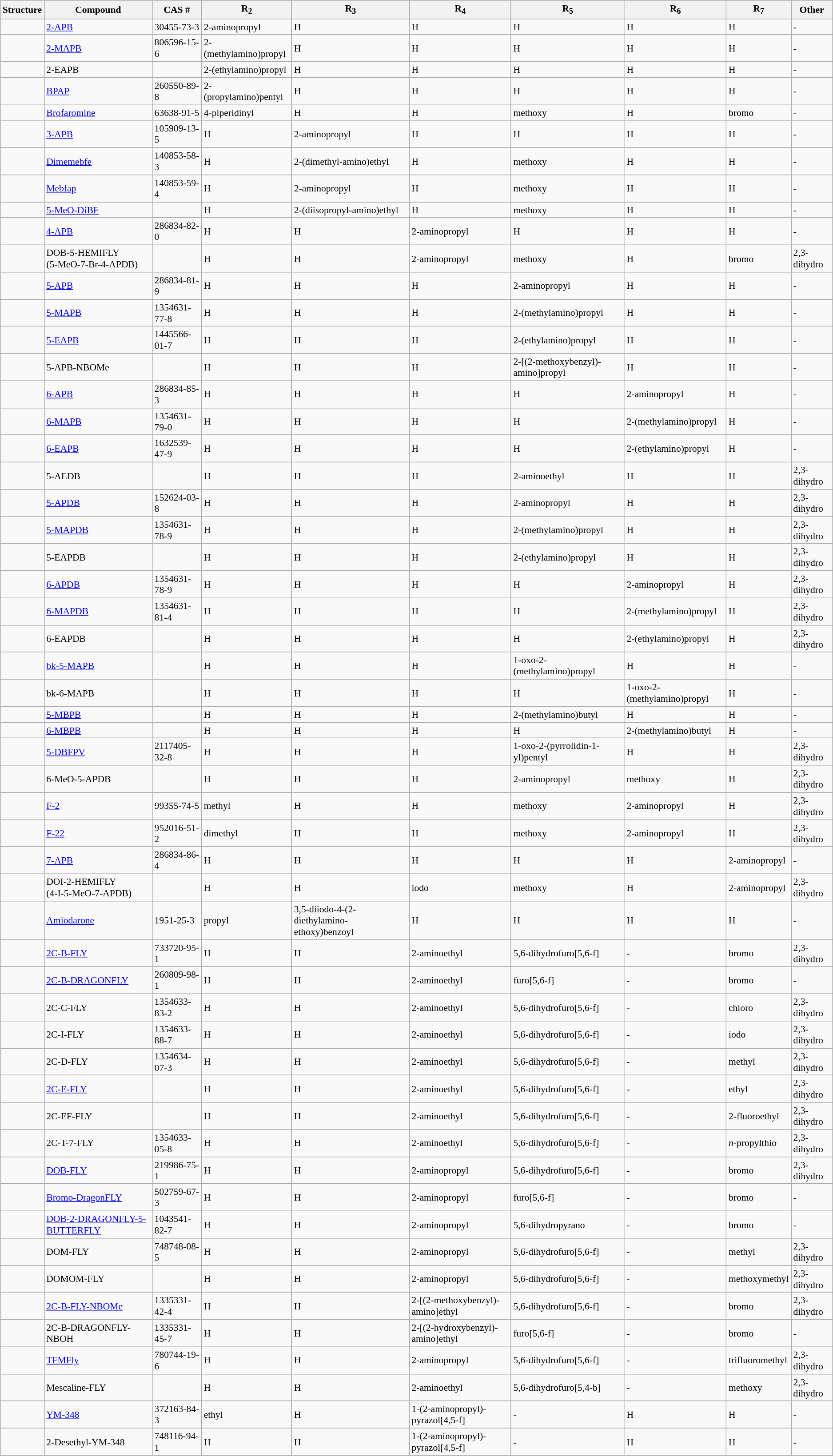<table class="wikitable sticky-header sortable" style="font-size: 90%;">
<tr>
<th scope="col"><strong>Structure</strong></th>
<th scope="col"><strong>Compound</strong></th>
<th scope="col"><strong>CAS #</strong></th>
<th scope="col"><strong>R<sub>2</sub></strong></th>
<th scope="col"><strong>R<sub>3</sub></strong></th>
<th scope="col"><strong>R<sub>4</sub></strong></th>
<th scope="col"><strong>R<sub>5</sub></strong></th>
<th scope="col"><strong>R<sub>6</sub></strong></th>
<th scope="col"><strong>R<sub>7</sub></strong></th>
<th scope="col"><strong>Other</strong></th>
</tr>
<tr>
<td></td>
<td><a href='#'>2-APB</a></td>
<td>30455-73-3</td>
<td>2-aminopropyl</td>
<td>H</td>
<td>H</td>
<td>H</td>
<td>H</td>
<td>H</td>
<td>-</td>
</tr>
<tr>
<td></td>
<td><a href='#'>2-MAPB</a></td>
<td>806596-15-6</td>
<td>2-(methylamino)propyl</td>
<td>H</td>
<td>H</td>
<td>H</td>
<td>H</td>
<td>H</td>
<td>-</td>
</tr>
<tr>
<td></td>
<td>2-EAPB</td>
<td></td>
<td>2-(ethylamino)propyl</td>
<td>H</td>
<td>H</td>
<td>H</td>
<td>H</td>
<td>H</td>
<td>-</td>
</tr>
<tr>
<td></td>
<td><a href='#'>BPAP</a></td>
<td>260550-89-8</td>
<td>2-(propylamino)pentyl</td>
<td>H</td>
<td>H</td>
<td>H</td>
<td>H</td>
<td>H</td>
<td>-</td>
</tr>
<tr>
<td></td>
<td><a href='#'>Brofaromine</a></td>
<td>63638-91-5</td>
<td>4-piperidinyl</td>
<td>H</td>
<td>H</td>
<td>methoxy</td>
<td>H</td>
<td>bromo</td>
<td>-</td>
</tr>
<tr>
<td></td>
<td><a href='#'>3-APB</a></td>
<td>105909-13-5</td>
<td>H</td>
<td>2-aminopropyl</td>
<td>H</td>
<td>H</td>
<td>H</td>
<td>H</td>
<td>-</td>
</tr>
<tr>
<td></td>
<td><a href='#'>Dimemebfe</a></td>
<td>140853-58-3</td>
<td>H</td>
<td>2-(dimethyl-amino)ethyl</td>
<td>H</td>
<td>methoxy</td>
<td>H</td>
<td>H</td>
<td>-</td>
</tr>
<tr>
<td></td>
<td><a href='#'>Mebfap</a></td>
<td>140853-59-4</td>
<td>H</td>
<td>2-aminopropyl</td>
<td>H</td>
<td>methoxy</td>
<td>H</td>
<td>H</td>
<td>-</td>
</tr>
<tr>
<td></td>
<td><a href='#'>5-MeO-DiBF</a></td>
<td></td>
<td>H</td>
<td>2-(diisopropyl-amino)ethyl</td>
<td>H</td>
<td>methoxy</td>
<td>H</td>
<td>H</td>
<td>-</td>
</tr>
<tr>
<td></td>
<td><a href='#'>4-APB</a></td>
<td>286834-82-0</td>
<td>H</td>
<td>H</td>
<td>2-aminopropyl</td>
<td>H</td>
<td>H</td>
<td>H</td>
<td>-</td>
</tr>
<tr>
<td></td>
<td>DOB-5-HEMIFLY<br>(5-MeO-7-Br-4-APDB)</td>
<td></td>
<td>H</td>
<td>H</td>
<td>2-aminopropyl</td>
<td>methoxy</td>
<td>H</td>
<td>bromo</td>
<td>2,3-dihydro</td>
</tr>
<tr>
<td></td>
<td><a href='#'>5-APB</a></td>
<td>286834-81-9</td>
<td>H</td>
<td>H</td>
<td>H</td>
<td>2-aminopropyl</td>
<td>H</td>
<td>H</td>
<td>-</td>
</tr>
<tr>
<td></td>
<td><a href='#'>5-MAPB</a></td>
<td>1354631-77-8</td>
<td>H</td>
<td>H</td>
<td>H</td>
<td>2-(methylamino)propyl</td>
<td>H</td>
<td>H</td>
<td>-</td>
</tr>
<tr>
<td></td>
<td><a href='#'>5-EAPB</a></td>
<td>1445566-01-7</td>
<td>H</td>
<td>H</td>
<td>H</td>
<td>2-(ethylamino)propyl</td>
<td>H</td>
<td>H</td>
<td>-</td>
</tr>
<tr>
<td></td>
<td>5-APB-NBOMe</td>
<td></td>
<td>H</td>
<td>H</td>
<td>H</td>
<td>2-[(2-methoxybenzyl)-amino]propyl</td>
<td>H</td>
<td>H</td>
<td>-</td>
</tr>
<tr>
<td></td>
<td><a href='#'>6-APB</a></td>
<td>286834-85-3</td>
<td>H</td>
<td>H</td>
<td>H</td>
<td>H</td>
<td>2-aminopropyl</td>
<td>H</td>
<td>-</td>
</tr>
<tr>
<td></td>
<td><a href='#'>6-MAPB</a></td>
<td>1354631-79-0</td>
<td>H</td>
<td>H</td>
<td>H</td>
<td>H</td>
<td>2-(methylamino)propyl</td>
<td>H</td>
<td>-</td>
</tr>
<tr>
<td></td>
<td><a href='#'>6-EAPB</a></td>
<td>1632539-47-9</td>
<td>H</td>
<td>H</td>
<td>H</td>
<td>H</td>
<td>2-(ethylamino)propyl</td>
<td>H</td>
<td>-</td>
</tr>
<tr>
<td></td>
<td>5-AEDB</td>
<td></td>
<td>H</td>
<td>H</td>
<td>H</td>
<td>2-aminoethyl</td>
<td>H</td>
<td>H</td>
<td>2,3-dihydro</td>
</tr>
<tr>
<td></td>
<td><a href='#'>5-APDB</a></td>
<td>152624-03-8</td>
<td>H</td>
<td>H</td>
<td>H</td>
<td>2-aminopropyl</td>
<td>H</td>
<td>H</td>
<td>2,3-dihydro</td>
</tr>
<tr>
<td></td>
<td><a href='#'>5-MAPDB</a></td>
<td>1354631-78-9</td>
<td>H</td>
<td>H</td>
<td>H</td>
<td>2-(methylamino)propyl</td>
<td>H</td>
<td>H</td>
<td>2,3-dihydro</td>
</tr>
<tr>
<td></td>
<td>5-EAPDB</td>
<td></td>
<td>H</td>
<td>H</td>
<td>H</td>
<td>2-(ethylamino)propyl</td>
<td>H</td>
<td>H</td>
<td>2,3-dihydro</td>
</tr>
<tr>
<td></td>
<td><a href='#'>6-APDB</a></td>
<td>1354631-78-9</td>
<td>H</td>
<td>H</td>
<td>H</td>
<td>H</td>
<td>2-aminopropyl</td>
<td>H</td>
<td>2,3-dihydro</td>
</tr>
<tr>
<td></td>
<td><a href='#'>6-MAPDB</a></td>
<td>1354631-81-4</td>
<td>H</td>
<td>H</td>
<td>H</td>
<td>H</td>
<td>2-(methylamino)propyl</td>
<td>H</td>
<td>2,3-dihydro</td>
</tr>
<tr>
<td></td>
<td>6-EAPDB</td>
<td></td>
<td>H</td>
<td>H</td>
<td>H</td>
<td>H</td>
<td>2-(ethylamino)propyl</td>
<td>H</td>
<td>2,3-dihydro</td>
</tr>
<tr>
<td></td>
<td><a href='#'>bk-5-MAPB</a></td>
<td></td>
<td>H</td>
<td>H</td>
<td>H</td>
<td>1-oxo-2-(methylamino)propyl</td>
<td>H</td>
<td>H</td>
<td>-</td>
</tr>
<tr>
<td></td>
<td>bk-6-MAPB</td>
<td></td>
<td>H</td>
<td>H</td>
<td>H</td>
<td>H</td>
<td>1-oxo-2-(methylamino)propyl</td>
<td>H</td>
<td>-</td>
</tr>
<tr>
<td></td>
<td><a href='#'>5-MBPB</a></td>
<td></td>
<td>H</td>
<td>H</td>
<td>H</td>
<td>2-(methylamino)butyl</td>
<td>H</td>
<td>H</td>
<td>-</td>
</tr>
<tr>
<td></td>
<td><a href='#'>6-MBPB</a></td>
<td></td>
<td>H</td>
<td>H</td>
<td>H</td>
<td>H</td>
<td>2-(methylamino)butyl</td>
<td>H</td>
<td>-</td>
</tr>
<tr>
<td></td>
<td><a href='#'>5-DBFPV</a></td>
<td>2117405-32-8</td>
<td>H</td>
<td>H</td>
<td>H</td>
<td>1-oxo-2-(pyrrolidin-1-yl)pentyl</td>
<td>H</td>
<td>H</td>
<td>2,3-dihydro</td>
</tr>
<tr>
<td></td>
<td>6-MeO-5-APDB</td>
<td></td>
<td>H</td>
<td>H</td>
<td>H</td>
<td>2-aminopropyl</td>
<td>methoxy</td>
<td>H</td>
<td>2,3-dihydro</td>
</tr>
<tr>
<td></td>
<td><a href='#'>F-2</a></td>
<td>99355-74-5</td>
<td>methyl</td>
<td>H</td>
<td>H</td>
<td>methoxy</td>
<td>2-aminopropyl</td>
<td>H</td>
<td>2,3-dihydro</td>
</tr>
<tr>
<td></td>
<td><a href='#'>F-22</a></td>
<td>952016-51-2</td>
<td>dimethyl</td>
<td>H</td>
<td>H</td>
<td>methoxy</td>
<td>2-aminopropyl</td>
<td>H</td>
<td>2,3-dihydro</td>
</tr>
<tr>
<td></td>
<td><a href='#'>7-APB</a></td>
<td>286834-86-4</td>
<td>H</td>
<td>H</td>
<td>H</td>
<td>H</td>
<td>H</td>
<td>2-aminopropyl</td>
<td>-</td>
</tr>
<tr>
<td></td>
<td>DOI-2-HEMIFLY<br>(4-I-5-MeO-7-APDB)</td>
<td></td>
<td>H</td>
<td>H</td>
<td>iodo</td>
<td>methoxy</td>
<td>H</td>
<td>2-aminopropyl</td>
<td>2,3-dihydro</td>
</tr>
<tr>
<td></td>
<td><a href='#'>Amiodarone</a></td>
<td>1951-25-3</td>
<td>propyl</td>
<td>3,5-diiodo-4-(2-diethylamino-ethoxy)benzoyl</td>
<td>H</td>
<td>H</td>
<td>H</td>
<td>H</td>
<td>-</td>
</tr>
<tr>
<td></td>
<td><a href='#'>2C-B-FLY</a></td>
<td>733720-95-1</td>
<td>H</td>
<td>H</td>
<td>2-aminoethyl</td>
<td>5,6-dihydrofuro[5,6-f]</td>
<td>-</td>
<td>bromo</td>
<td>2,3-dihydro</td>
</tr>
<tr>
<td></td>
<td><a href='#'>2C-B-DRAGONFLY</a></td>
<td>260809-98-1</td>
<td>H</td>
<td>H</td>
<td>2-aminoethyl</td>
<td>furo[5,6-f]</td>
<td>-</td>
<td>bromo</td>
<td>-</td>
</tr>
<tr>
<td></td>
<td>2C-C-FLY</td>
<td>1354633-83-2</td>
<td>H</td>
<td>H</td>
<td>2-aminoethyl</td>
<td>5,6-dihydrofuro[5,6-f]</td>
<td>-</td>
<td>chloro</td>
<td>2,3-dihydro</td>
</tr>
<tr>
<td></td>
<td>2C-I-FLY</td>
<td>1354633-88-7</td>
<td>H</td>
<td>H</td>
<td>2-aminoethyl</td>
<td>5,6-dihydrofuro[5,6-f]</td>
<td>-</td>
<td>iodo</td>
<td>2,3-dihydro</td>
</tr>
<tr>
<td></td>
<td>2C-D-FLY</td>
<td>1354634-07-3</td>
<td>H</td>
<td>H</td>
<td>2-aminoethyl</td>
<td>5,6-dihydrofuro[5,6-f]</td>
<td>-</td>
<td>methyl</td>
<td>2,3-dihydro</td>
</tr>
<tr>
<td></td>
<td><a href='#'>2C-E-FLY</a></td>
<td></td>
<td>H</td>
<td>H</td>
<td>2-aminoethyl</td>
<td>5,6-dihydrofuro[5,6-f]</td>
<td>-</td>
<td>ethyl</td>
<td>2,3-dihydro</td>
</tr>
<tr>
<td></td>
<td>2C-EF-FLY</td>
<td></td>
<td>H</td>
<td>H</td>
<td>2-aminoethyl</td>
<td>5,6-dihydrofuro[5,6-f]</td>
<td>-</td>
<td>2-fluoroethyl</td>
<td>2,3-dihydro</td>
</tr>
<tr>
<td></td>
<td>2C-T-7-FLY</td>
<td>1354633-05-8</td>
<td>H</td>
<td>H</td>
<td>2-aminoethyl</td>
<td>5,6-dihydrofuro[5,6-f]</td>
<td>-</td>
<td><em>n</em>-propylthio</td>
<td>2,3-dihydro</td>
</tr>
<tr>
<td></td>
<td><a href='#'>DOB-FLY</a></td>
<td>219986-75-1</td>
<td>H</td>
<td>H</td>
<td>2-aminopropyl</td>
<td>5,6-dihydrofuro[5,6-f]</td>
<td>-</td>
<td>bromo</td>
<td>2,3-dihydro</td>
</tr>
<tr>
<td></td>
<td><a href='#'>Bromo-DragonFLY</a></td>
<td>502759-67-3</td>
<td>H</td>
<td>H</td>
<td>2-aminopropyl</td>
<td>furo[5,6-f]</td>
<td>-</td>
<td>bromo</td>
<td>-</td>
</tr>
<tr>
<td></td>
<td><a href='#'>DOB-2-DRAGONFLY-5-BUTTERFLY</a></td>
<td>1043541-82-7</td>
<td>H</td>
<td>H</td>
<td>2-aminopropyl</td>
<td>5,6-dihydropyrano</td>
<td>-</td>
<td>bromo</td>
<td>-</td>
</tr>
<tr>
<td></td>
<td>DOM-FLY</td>
<td>748748-08-5</td>
<td>H</td>
<td>H</td>
<td>2-aminopropyl</td>
<td>5,6-dihydrofuro[5,6-f]</td>
<td>-</td>
<td>methyl</td>
<td>2,3-dihydro</td>
</tr>
<tr>
<td></td>
<td>DOMOM-FLY </td>
<td></td>
<td>H</td>
<td>H</td>
<td>2-aminopropyl</td>
<td>5,6-dihydrofuro[5,6-f]</td>
<td>-</td>
<td>methoxymethyl</td>
<td>2,3-dihydro</td>
</tr>
<tr>
<td></td>
<td><a href='#'>2C-B-FLY-NBOMe</a></td>
<td>1335331-42-4</td>
<td>H</td>
<td>H</td>
<td>2-[(2-methoxybenzyl)-amino]ethyl</td>
<td>5,6-dihydrofuro[5,6-f]</td>
<td>-</td>
<td>bromo</td>
<td>2,3-dihydro</td>
</tr>
<tr>
<td></td>
<td>2C-B-DRAGONFLY-NBOH</td>
<td>1335331-45-7</td>
<td>H</td>
<td>H</td>
<td>2-[(2-hydroxybenzyl)-amino]ethyl</td>
<td>furo[5,6-f]</td>
<td>-</td>
<td>bromo</td>
<td>-</td>
</tr>
<tr>
<td></td>
<td><a href='#'>TFMFly</a></td>
<td>780744-19-6</td>
<td>H</td>
<td>H</td>
<td>2-aminopropyl</td>
<td>5,6-dihydrofuro[5,6-f]</td>
<td>-</td>
<td>trifluoromethyl</td>
<td>2,3-dihydro</td>
</tr>
<tr>
<td></td>
<td>Mescaline-FLY</td>
<td></td>
<td>H</td>
<td>H</td>
<td>2-aminoethyl</td>
<td>5,6-dihydrofuro[5,4-b]</td>
<td>-</td>
<td>methoxy</td>
<td>2,3-dihydro</td>
</tr>
<tr>
<td></td>
<td><a href='#'>YM-348</a></td>
<td>372163-84-3</td>
<td>ethyl</td>
<td>H</td>
<td>1-(2-aminopropyl)-pyrazol[4,5-f]</td>
<td>-</td>
<td>H</td>
<td>H</td>
<td>-</td>
</tr>
<tr>
<td></td>
<td>2-Desethyl-YM-348</td>
<td>748116-94-1</td>
<td>H</td>
<td>H</td>
<td>1-(2-aminopropyl)-pyrazol[4,5-f]</td>
<td>-</td>
<td>H</td>
<td>H</td>
<td>-</td>
</tr>
</table>
